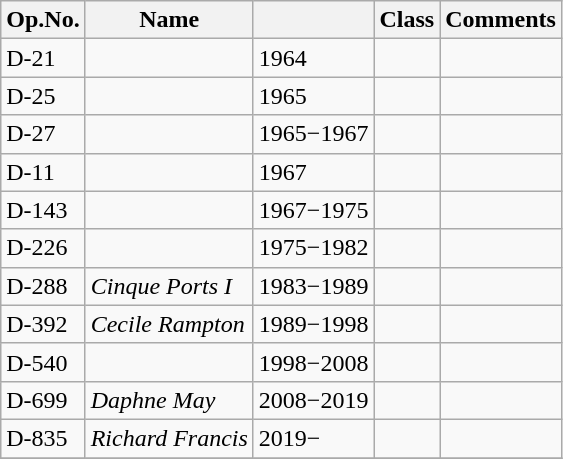<table class="wikitable">
<tr>
<th>Op.No.</th>
<th>Name</th>
<th></th>
<th>Class</th>
<th>Comments</th>
</tr>
<tr>
<td>D-21</td>
<td></td>
<td>1964</td>
<td></td>
<td></td>
</tr>
<tr>
<td>D-25</td>
<td></td>
<td>1965</td>
<td></td>
<td></td>
</tr>
<tr>
<td>D-27</td>
<td></td>
<td>1965−1967</td>
<td></td>
<td></td>
</tr>
<tr>
<td>D-11</td>
<td></td>
<td>1967</td>
<td></td>
<td></td>
</tr>
<tr>
<td>D-143</td>
<td></td>
<td>1967−1975</td>
<td></td>
<td></td>
</tr>
<tr>
<td>D-226</td>
<td></td>
<td>1975−1982</td>
<td></td>
<td></td>
</tr>
<tr>
<td>D-288</td>
<td><em>Cinque Ports I</em></td>
<td>1983−1989</td>
<td></td>
<td></td>
</tr>
<tr>
<td>D-392</td>
<td><em>Cecile Rampton</em></td>
<td>1989−1998</td>
<td></td>
<td></td>
</tr>
<tr>
<td>D-540</td>
<td></td>
<td>1998−2008</td>
<td></td>
<td></td>
</tr>
<tr>
<td>D-699</td>
<td><em>Daphne May</em></td>
<td>2008−2019</td>
<td></td>
<td></td>
</tr>
<tr>
<td>D-835</td>
<td><em>Richard Francis</em></td>
<td>2019−</td>
<td></td>
<td></td>
</tr>
<tr>
</tr>
</table>
